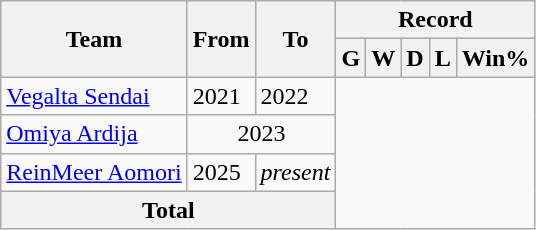<table class="wikitable" style="text-align: center">
<tr>
<th rowspan="2">Team</th>
<th rowspan="2">From</th>
<th rowspan="2">To</th>
<th colspan="5">Record</th>
</tr>
<tr>
<th>G</th>
<th>W</th>
<th>D</th>
<th>L</th>
<th>Win%</th>
</tr>
<tr>
<td align="left"><a href='#'>Vegalta Sendai</a></td>
<td align="left">2021</td>
<td align="left">2022<br></td>
</tr>
<tr>
<td align="left"><a href='#'>Omiya Ardija</a></td>
<td colspan="2" align="center">2023<br></td>
</tr>
<tr>
<td align="left"><a href='#'>ReinMeer Aomori</a></td>
<td align="left">2025</td>
<td align="left"><em>present</em><br></td>
</tr>
<tr>
<th colspan="3">Total<br></th>
</tr>
</table>
